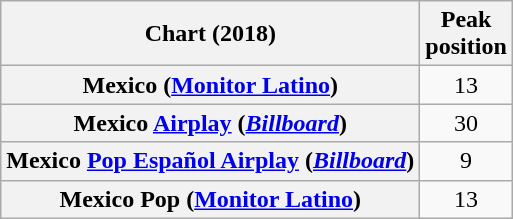<table class="wikitable plainrowheaders" style="text-align:center">
<tr>
<th scope="col">Chart (2018)</th>
<th scope="col">Peak<br>position</th>
</tr>
<tr>
<th scope="row">Mexico (<a href='#'>Monitor Latino</a>)</th>
<td>13</td>
</tr>
<tr>
<th scope="row">Mexico <a href='#'>Airplay</a> (<em><a href='#'>Billboard</a></em>)</th>
<td>30</td>
</tr>
<tr>
<th scope="row">Mexico <a href='#'>Pop Español Airplay</a> (<em><a href='#'>Billboard</a></em>)</th>
<td>9</td>
</tr>
<tr>
<th scope="row">Mexico Pop (<a href='#'>Monitor Latino</a>)</th>
<td>13</td>
</tr>
</table>
